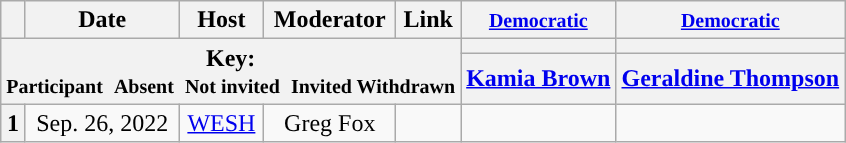<table class="wikitable" style="text-align:center;">
<tr>
<th scope="col"></th>
<th scope="col">Date</th>
<th scope="col">Host</th>
<th scope="col">Moderator</th>
<th scope="col">Link</th>
<th scope="col"><small><a href='#'>Democratic</a></small></th>
<th scope="col"><small><a href='#'>Democratic</a></small></th>
</tr>
<tr>
<th colspan="5" rowspan="2">Key:<br> <small>Participant </small>  <small>Absent </small>  <small>Not invited </small>  <small>Invited  Withdrawn</small></th>
<th scope="col" style="background:"></th>
<th scope="col" style="background:"></th>
</tr>
<tr>
<th scope="col"><a href='#'>Kamia Brown</a></th>
<th scope="col"><a href='#'>Geraldine Thompson</a></th>
</tr>
<tr>
<th>1</th>
<td style="white-space:nowrap;">Sep. 26, 2022</td>
<td style="white-space:nowrap;"><a href='#'>WESH</a></td>
<td style="white-space:nowrap;">Greg Fox</td>
<td style="white-space:nowrap;"></td>
<td></td>
<td></td>
</tr>
</table>
